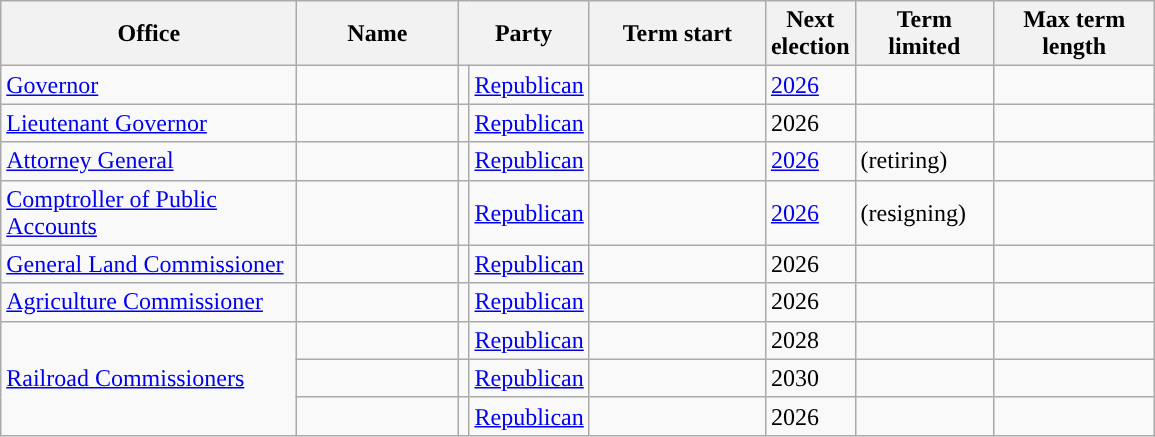<table class="sortable wikitable">
<tr>
<th scope="col" width=190>Office</th>
<th scope="col" width=100>Name</th>
<th scope="col" width=75 colspan=2>Party</th>
<th scope="col" width=110>Term start</th>
<th scope="col" width=50>Next election</th>
<th scope="col" width=85>Term limited</th>
<th scope="col" width=100>Max term length</th>
</tr>
<tr>
<td><a href='#'>Governor</a></td>
<td></td>
<td style="background-color:"></td>
<td><a href='#'>Republican</a></td>
<td></td>
<td><a href='#'>2026</a></td>
<td></td>
<td></td>
</tr>
<tr>
<td><a href='#'>Lieutenant Governor</a></td>
<td></td>
<td style="background-color:"></td>
<td><a href='#'>Republican</a></td>
<td></td>
<td>2026</td>
<td></td>
<td></td>
</tr>
<tr>
<td><a href='#'>Attorney General</a></td>
<td></td>
<td style="background-color:"></td>
<td><a href='#'>Republican</a></td>
<td></td>
<td><a href='#'>2026</a></td>
<td> (retiring)</td>
<td></td>
</tr>
<tr>
<td><a href='#'>Comptroller of Public Accounts</a></td>
<td></td>
<td style="background-color:"></td>
<td><a href='#'>Republican</a></td>
<td></td>
<td><a href='#'>2026</a></td>
<td> (resigning)</td>
<td></td>
</tr>
<tr>
<td><a href='#'>General Land Commissioner</a></td>
<td></td>
<td style="background-color:"></td>
<td><a href='#'>Republican</a></td>
<td></td>
<td>2026</td>
<td></td>
<td></td>
</tr>
<tr>
<td><a href='#'>Agriculture Commissioner</a></td>
<td></td>
<td style="background-color:"></td>
<td><a href='#'>Republican</a></td>
<td></td>
<td>2026</td>
<td></td>
<td></td>
</tr>
<tr>
<td rowspan=3><a href='#'>Railroad Commissioners</a></td>
<td></td>
<td style="background-color:"></td>
<td><a href='#'>Republican</a></td>
<td></td>
<td>2028</td>
<td></td>
<td></td>
</tr>
<tr>
<td></td>
<td style="background-color:"></td>
<td><a href='#'>Republican</a></td>
<td></td>
<td>2030</td>
<td></td>
<td></td>
</tr>
<tr>
<td></td>
<td style="background-color:"></td>
<td><a href='#'>Republican</a></td>
<td></td>
<td>2026</td>
<td></td>
<td></td>
</tr>
</table>
